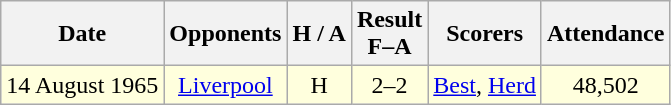<table class="wikitable" style="text-align:center">
<tr>
<th>Date</th>
<th>Opponents</th>
<th>H / A</th>
<th>Result<br>F–A</th>
<th>Scorers</th>
<th>Attendance</th>
</tr>
<tr bgcolor="#ffffdd">
<td>14 August 1965</td>
<td><a href='#'>Liverpool</a></td>
<td>H</td>
<td>2–2</td>
<td><a href='#'>Best</a>, <a href='#'>Herd</a></td>
<td>48,502</td>
</tr>
</table>
